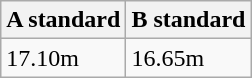<table class="wikitable" border="1" align="upright">
<tr>
<th>A standard</th>
<th>B standard</th>
</tr>
<tr>
<td>17.10m</td>
<td>16.65m</td>
</tr>
</table>
